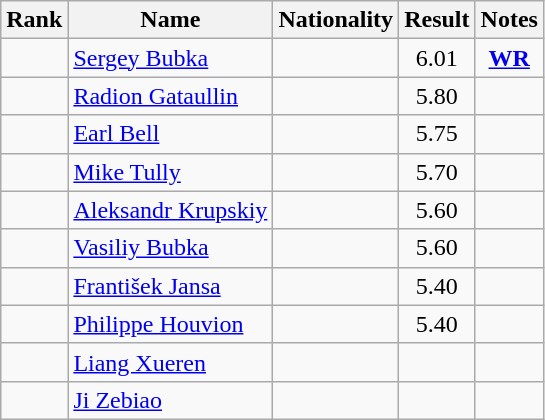<table class="wikitable sortable" style="text-align:center">
<tr>
<th>Rank</th>
<th>Name</th>
<th>Nationality</th>
<th>Result</th>
<th>Notes</th>
</tr>
<tr>
<td></td>
<td align=left><a href='#'>Sergey Bubka</a></td>
<td align=left></td>
<td>6.01</td>
<td><strong><a href='#'>WR</a></strong></td>
</tr>
<tr>
<td></td>
<td align=left><a href='#'>Radion Gataullin</a></td>
<td align=left></td>
<td>5.80</td>
<td></td>
</tr>
<tr>
<td></td>
<td align=left><a href='#'>Earl Bell</a></td>
<td align=left></td>
<td>5.75</td>
<td></td>
</tr>
<tr>
<td></td>
<td align=left><a href='#'>Mike Tully</a></td>
<td align=left></td>
<td>5.70</td>
<td></td>
</tr>
<tr>
<td></td>
<td align=left><a href='#'>Aleksandr Krupskiy</a></td>
<td align=left></td>
<td>5.60</td>
<td></td>
</tr>
<tr>
<td></td>
<td align=left><a href='#'>Vasiliy Bubka</a></td>
<td align=left></td>
<td>5.60</td>
<td></td>
</tr>
<tr>
<td></td>
<td align=left><a href='#'>František Jansa</a></td>
<td align=left></td>
<td>5.40</td>
<td></td>
</tr>
<tr>
<td></td>
<td align=left><a href='#'>Philippe Houvion</a></td>
<td align=left></td>
<td>5.40</td>
<td></td>
</tr>
<tr>
<td></td>
<td align=left><a href='#'>Liang Xueren</a></td>
<td align=left></td>
<td></td>
<td></td>
</tr>
<tr>
<td></td>
<td align=left><a href='#'>Ji Zebiao</a></td>
<td align=left></td>
<td></td>
<td></td>
</tr>
</table>
